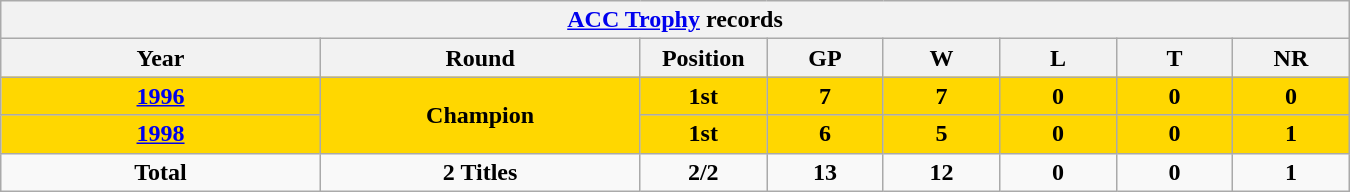<table class="wikitable" style="text-align: center; width:900px">
<tr>
<th colspan="8"><a href='#'>ACC Trophy</a> records</th>
</tr>
<tr>
<th width=150>Year</th>
<th width=150>Round</th>
<th width=50>Position</th>
<th width=50>GP</th>
<th width=50>W</th>
<th width=50>L</th>
<th width=50>T</th>
<th width=50>NR</th>
</tr>
<tr style="background:gold;">
<td><strong> <a href='#'>1996</a></strong></td>
<td rowspan="2"><strong>Champion</strong></td>
<td><strong>1st</strong></td>
<td><strong>7</strong></td>
<td><strong>7</strong></td>
<td><strong>0</strong></td>
<td><strong>0</strong></td>
<td><strong>0</strong></td>
</tr>
<tr style="background:gold;">
<td><strong> <a href='#'>1998</a></strong></td>
<td><strong>1st</strong></td>
<td><strong>6</strong></td>
<td><strong>5</strong></td>
<td><strong>0</strong></td>
<td><strong>0</strong></td>
<td><strong>1</strong></td>
</tr>
<tr>
<td><strong>Total</strong></td>
<td><strong>2 Titles</strong></td>
<td><strong>2/2</strong></td>
<td><strong>13</strong></td>
<td><strong>12</strong></td>
<td><strong>0</strong></td>
<td><strong>0</strong></td>
<td><strong>1</strong></td>
</tr>
</table>
